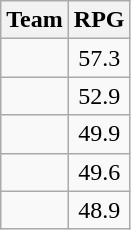<table class=wikitable>
<tr>
<th>Team</th>
<th>RPG</th>
</tr>
<tr>
<td></td>
<td align=center>57.3</td>
</tr>
<tr>
<td></td>
<td align=center>52.9</td>
</tr>
<tr>
<td></td>
<td align=center>49.9</td>
</tr>
<tr>
<td></td>
<td align=center>49.6</td>
</tr>
<tr>
<td></td>
<td align=center>48.9</td>
</tr>
</table>
